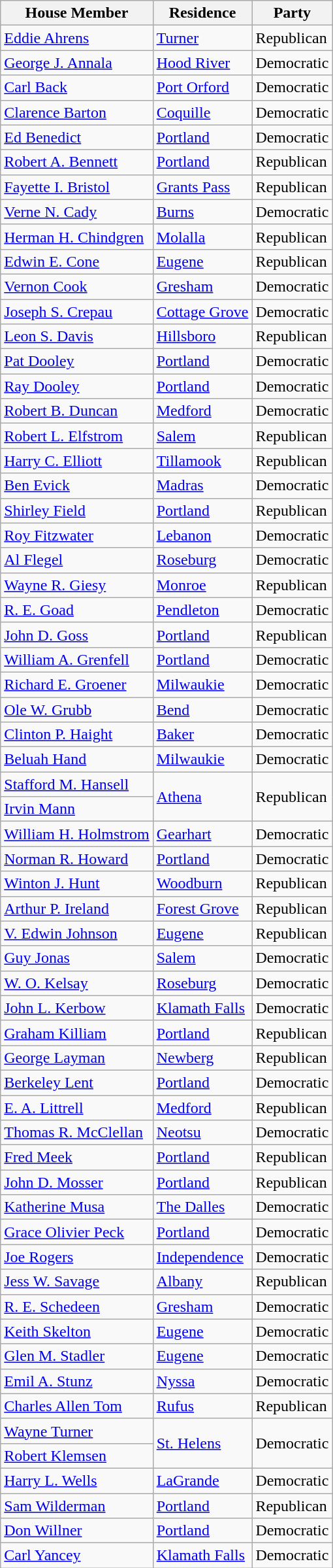<table class="wikitable">
<tr>
<th>House Member</th>
<th>Residence</th>
<th>Party</th>
</tr>
<tr>
<td><a href='#'>Eddie Ahrens</a></td>
<td><a href='#'>Turner</a></td>
<td>Republican</td>
</tr>
<tr>
<td><a href='#'>George J. Annala</a></td>
<td><a href='#'>Hood River</a></td>
<td>Democratic</td>
</tr>
<tr>
<td><a href='#'>Carl Back</a></td>
<td><a href='#'>Port Orford</a></td>
<td>Democratic</td>
</tr>
<tr>
<td><a href='#'>Clarence Barton</a></td>
<td><a href='#'>Coquille</a></td>
<td>Democratic</td>
</tr>
<tr>
<td><a href='#'>Ed Benedict</a></td>
<td><a href='#'>Portland</a></td>
<td>Democratic</td>
</tr>
<tr>
<td><a href='#'>Robert A. Bennett</a></td>
<td><a href='#'>Portland</a></td>
<td>Republican</td>
</tr>
<tr>
<td><a href='#'>Fayette I. Bristol</a></td>
<td><a href='#'>Grants Pass</a></td>
<td>Republican</td>
</tr>
<tr>
<td><a href='#'>Verne N. Cady</a></td>
<td><a href='#'>Burns</a></td>
<td>Democratic</td>
</tr>
<tr>
<td><a href='#'>Herman H. Chindgren</a></td>
<td><a href='#'>Molalla</a></td>
<td>Republican</td>
</tr>
<tr>
<td><a href='#'>Edwin E. Cone</a></td>
<td><a href='#'>Eugene</a></td>
<td>Republican</td>
</tr>
<tr>
<td><a href='#'>Vernon Cook</a></td>
<td><a href='#'>Gresham</a></td>
<td>Democratic</td>
</tr>
<tr>
<td><a href='#'>Joseph S. Crepau</a></td>
<td><a href='#'>Cottage Grove</a></td>
<td>Democratic</td>
</tr>
<tr>
<td><a href='#'>Leon S. Davis</a></td>
<td><a href='#'>Hillsboro</a></td>
<td>Republican</td>
</tr>
<tr>
<td><a href='#'>Pat Dooley</a></td>
<td><a href='#'>Portland</a></td>
<td>Democratic</td>
</tr>
<tr>
<td><a href='#'>Ray Dooley</a></td>
<td><a href='#'>Portland</a></td>
<td>Democratic</td>
</tr>
<tr>
<td><a href='#'>Robert B. Duncan</a></td>
<td><a href='#'>Medford</a></td>
<td>Democratic</td>
</tr>
<tr>
<td><a href='#'>Robert L. Elfstrom</a></td>
<td><a href='#'>Salem</a></td>
<td>Republican</td>
</tr>
<tr>
<td><a href='#'>Harry C. Elliott</a></td>
<td><a href='#'>Tillamook</a></td>
<td>Republican</td>
</tr>
<tr>
<td><a href='#'>Ben Evick</a></td>
<td><a href='#'>Madras</a></td>
<td>Democratic</td>
</tr>
<tr>
<td><a href='#'>Shirley Field</a></td>
<td><a href='#'>Portland</a></td>
<td>Republican</td>
</tr>
<tr>
<td><a href='#'>Roy Fitzwater</a></td>
<td><a href='#'>Lebanon</a></td>
<td>Democratic</td>
</tr>
<tr>
<td><a href='#'>Al Flegel</a></td>
<td><a href='#'>Roseburg</a></td>
<td>Democratic</td>
</tr>
<tr>
<td><a href='#'>Wayne R. Giesy</a></td>
<td><a href='#'>Monroe</a></td>
<td>Republican</td>
</tr>
<tr>
<td><a href='#'>R. E. Goad</a></td>
<td><a href='#'>Pendleton</a></td>
<td>Democratic</td>
</tr>
<tr>
<td><a href='#'>John D. Goss</a></td>
<td><a href='#'>Portland</a></td>
<td>Republican</td>
</tr>
<tr>
<td><a href='#'>William A. Grenfell</a></td>
<td><a href='#'>Portland</a></td>
<td>Democratic</td>
</tr>
<tr>
<td><a href='#'>Richard E. Groener</a></td>
<td><a href='#'>Milwaukie</a></td>
<td>Democratic</td>
</tr>
<tr>
<td><a href='#'>Ole W. Grubb</a></td>
<td><a href='#'>Bend</a></td>
<td>Democratic</td>
</tr>
<tr>
<td><a href='#'>Clinton P. Haight</a></td>
<td><a href='#'>Baker</a></td>
<td>Democratic</td>
</tr>
<tr>
<td><a href='#'>Beluah Hand</a></td>
<td><a href='#'>Milwaukie</a></td>
<td>Democratic</td>
</tr>
<tr>
<td><a href='#'>Stafford M. Hansell</a></td>
<td rowspan="2"><a href='#'>Athena</a></td>
<td rowspan="2" >Republican</td>
</tr>
<tr>
<td><a href='#'>Irvin Mann</a></td>
</tr>
<tr>
<td><a href='#'>William H. Holmstrom</a></td>
<td><a href='#'>Gearhart</a></td>
<td>Democratic</td>
</tr>
<tr>
<td><a href='#'>Norman R. Howard</a></td>
<td><a href='#'>Portland</a></td>
<td>Democratic</td>
</tr>
<tr>
<td><a href='#'>Winton J. Hunt</a></td>
<td><a href='#'>Woodburn</a></td>
<td>Republican</td>
</tr>
<tr>
<td><a href='#'>Arthur P. Ireland</a></td>
<td><a href='#'>Forest Grove</a></td>
<td>Republican</td>
</tr>
<tr>
<td><a href='#'>V. Edwin Johnson</a></td>
<td><a href='#'>Eugene</a></td>
<td>Republican</td>
</tr>
<tr>
<td><a href='#'>Guy Jonas</a></td>
<td><a href='#'>Salem</a></td>
<td>Democratic</td>
</tr>
<tr>
<td><a href='#'>W. O. Kelsay</a></td>
<td><a href='#'>Roseburg</a></td>
<td>Democratic</td>
</tr>
<tr>
<td><a href='#'>John L. Kerbow</a></td>
<td><a href='#'>Klamath Falls</a></td>
<td>Democratic</td>
</tr>
<tr>
<td><a href='#'>Graham Killiam</a></td>
<td><a href='#'>Portland</a></td>
<td>Republican</td>
</tr>
<tr>
<td><a href='#'>George Layman</a></td>
<td><a href='#'>Newberg</a></td>
<td>Republican</td>
</tr>
<tr>
<td><a href='#'>Berkeley Lent</a></td>
<td><a href='#'>Portland</a></td>
<td>Democratic</td>
</tr>
<tr>
<td><a href='#'>E. A. Littrell</a></td>
<td><a href='#'>Medford</a></td>
<td>Republican</td>
</tr>
<tr>
<td><a href='#'>Thomas R. McClellan</a></td>
<td><a href='#'>Neotsu</a></td>
<td>Democratic</td>
</tr>
<tr>
<td><a href='#'>Fred Meek</a></td>
<td><a href='#'>Portland</a></td>
<td>Republican</td>
</tr>
<tr>
<td><a href='#'>John D. Mosser</a></td>
<td><a href='#'>Portland</a></td>
<td>Republican</td>
</tr>
<tr>
<td><a href='#'>Katherine Musa</a></td>
<td><a href='#'>The Dalles</a></td>
<td>Democratic</td>
</tr>
<tr>
<td><a href='#'>Grace Olivier Peck</a></td>
<td><a href='#'>Portland</a></td>
<td>Democratic</td>
</tr>
<tr>
<td><a href='#'>Joe Rogers</a></td>
<td><a href='#'>Independence</a></td>
<td>Democratic</td>
</tr>
<tr>
<td><a href='#'>Jess W. Savage</a></td>
<td><a href='#'>Albany</a></td>
<td>Republican</td>
</tr>
<tr>
<td><a href='#'>R. E. Schedeen</a></td>
<td><a href='#'>Gresham</a></td>
<td>Democratic</td>
</tr>
<tr>
<td><a href='#'>Keith Skelton</a></td>
<td><a href='#'>Eugene</a></td>
<td>Democratic</td>
</tr>
<tr>
<td><a href='#'>Glen M. Stadler</a></td>
<td><a href='#'>Eugene</a></td>
<td>Democratic</td>
</tr>
<tr>
<td><a href='#'>Emil A. Stunz</a></td>
<td><a href='#'>Nyssa</a></td>
<td>Democratic</td>
</tr>
<tr>
<td><a href='#'>Charles Allen Tom</a></td>
<td><a href='#'>Rufus</a></td>
<td>Republican</td>
</tr>
<tr>
<td><a href='#'>Wayne Turner</a></td>
<td rowspan="2"><a href='#'>St. Helens</a></td>
<td rowspan="2" >Democratic</td>
</tr>
<tr>
<td><a href='#'>Robert Klemsen</a></td>
</tr>
<tr>
<td><a href='#'>Harry L. Wells</a></td>
<td><a href='#'>LaGrande</a></td>
<td>Democratic</td>
</tr>
<tr>
<td><a href='#'>Sam Wilderman</a></td>
<td><a href='#'>Portland</a></td>
<td>Republican</td>
</tr>
<tr>
<td><a href='#'>Don Willner</a></td>
<td><a href='#'>Portland</a></td>
<td>Democratic</td>
</tr>
<tr>
<td><a href='#'>Carl Yancey</a></td>
<td><a href='#'>Klamath Falls</a></td>
<td>Democratic</td>
</tr>
</table>
